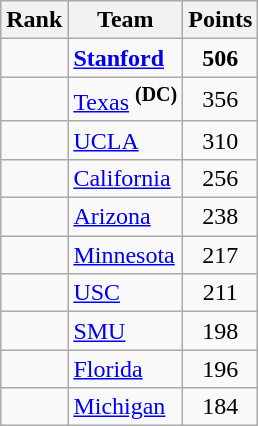<table class="wikitable sortable" style="text-align:center">
<tr>
<th>Rank</th>
<th>Team</th>
<th>Points</th>
</tr>
<tr>
<td></td>
<td align=left><strong><a href='#'>Stanford</a> </strong></td>
<td><strong>506</strong></td>
</tr>
<tr>
<td></td>
<td align=left><a href='#'>Texas</a> <sup><strong>(DC)</strong></sup></td>
<td>356</td>
</tr>
<tr>
<td></td>
<td align=left><a href='#'>UCLA</a></td>
<td>310</td>
</tr>
<tr>
<td></td>
<td align=left><a href='#'>California</a></td>
<td>256</td>
</tr>
<tr>
<td></td>
<td align=left><a href='#'>Arizona</a></td>
<td>238</td>
</tr>
<tr>
<td></td>
<td align=left><a href='#'>Minnesota</a></td>
<td>217</td>
</tr>
<tr>
<td></td>
<td align=left><a href='#'>USC</a></td>
<td>211</td>
</tr>
<tr>
<td></td>
<td align=left><a href='#'>SMU</a></td>
<td>198</td>
</tr>
<tr>
<td></td>
<td align=left><a href='#'>Florida</a></td>
<td>196</td>
</tr>
<tr>
<td></td>
<td align=left><a href='#'>Michigan</a></td>
<td>184</td>
</tr>
</table>
